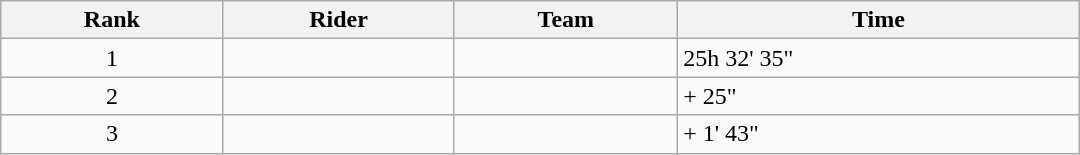<table class="wikitable" style="width:45em;margin-bottom:0;">
<tr>
<th scope="col">Rank</th>
<th scope="col">Rider</th>
<th scope="col">Team</th>
<th scope="col">Time</th>
</tr>
<tr>
<td style="text-align:center;">1</td>
<td></td>
<td></td>
<td>25h 32' 35"</td>
</tr>
<tr>
<td style="text-align:center;">2</td>
<td></td>
<td></td>
<td>+ 25"</td>
</tr>
<tr>
<td style="text-align:center;">3</td>
<td></td>
<td></td>
<td>+ 1' 43"</td>
</tr>
</table>
